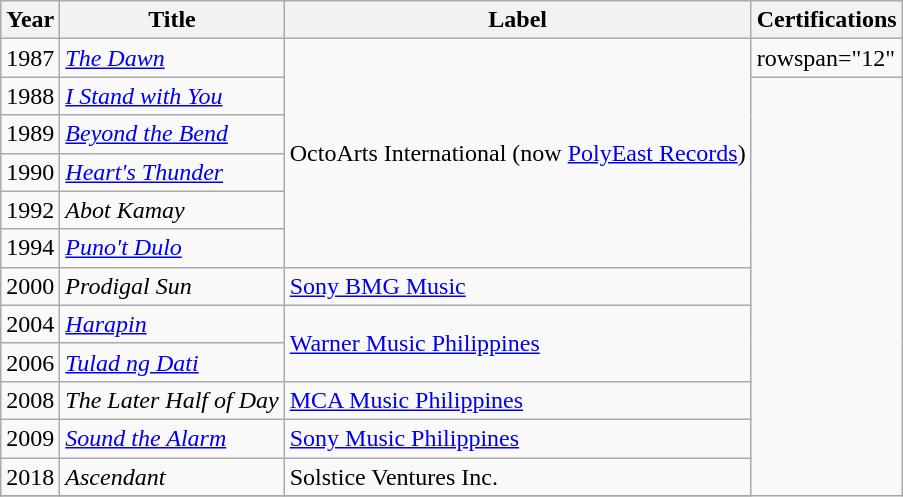<table class="wikitable">
<tr>
<th><strong>Year</strong></th>
<th><strong>Title</strong></th>
<th><strong>Label</strong></th>
<th><strong>Certifications</strong></th>
</tr>
<tr>
<td>1987</td>
<td><em><a href='#'>The Dawn</a></em></td>
<td rowspan="6">OctoArts International (now <a href='#'>PolyEast Records</a>)</td>
<td>rowspan="12" </td>
</tr>
<tr>
<td>1988</td>
<td><em><a href='#'>I Stand with You</a></em></td>
</tr>
<tr>
<td>1989</td>
<td><em><a href='#'>Beyond the Bend</a></em></td>
</tr>
<tr>
<td>1990</td>
<td><em><a href='#'>Heart's Thunder</a></em></td>
</tr>
<tr>
<td>1992</td>
<td><em>Abot Kamay</em></td>
</tr>
<tr>
<td>1994</td>
<td><em><a href='#'>Puno't Dulo</a></em></td>
</tr>
<tr>
<td>2000</td>
<td><em>Prodigal Sun</em></td>
<td><a href='#'>Sony BMG Music</a></td>
</tr>
<tr>
<td>2004</td>
<td><em><a href='#'>Harapin</a></em></td>
<td rowspan="2"><a href='#'>Warner Music Philippines</a></td>
</tr>
<tr>
<td>2006</td>
<td><em><a href='#'>Tulad ng Dati</a></em></td>
</tr>
<tr>
<td>2008</td>
<td><em>The Later Half of Day</em></td>
<td><a href='#'>MCA Music Philippines</a></td>
</tr>
<tr>
<td>2009</td>
<td><em><a href='#'>Sound the Alarm</a></em></td>
<td><a href='#'>Sony Music Philippines</a></td>
</tr>
<tr>
<td>2018</td>
<td><em>Ascendant</em></td>
<td>Solstice Ventures Inc.</td>
</tr>
<tr>
</tr>
</table>
